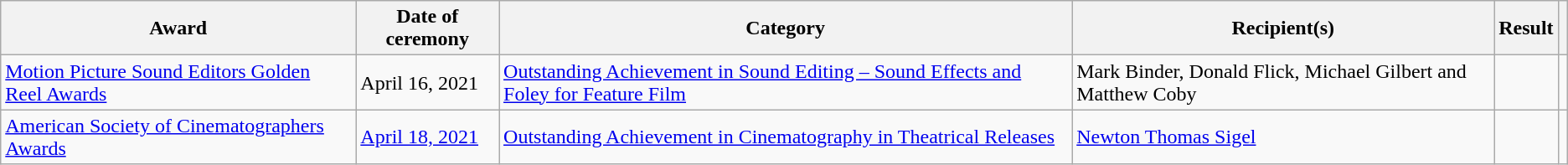<table class="wikitable plainrowheaders sortable">
<tr>
<th scope="col">Award</th>
<th scope="col">Date of ceremony</th>
<th scope="col">Category</th>
<th scope="col">Recipient(s)</th>
<th scope="col">Result</th>
<th class="unsortable" scope="col"></th>
</tr>
<tr>
<td><a href='#'>Motion Picture Sound Editors Golden Reel Awards</a></td>
<td>April 16, 2021</td>
<td><a href='#'>Outstanding Achievement in Sound Editing – Sound Effects and Foley for Feature Film</a></td>
<td>Mark Binder, Donald Flick, Michael Gilbert and Matthew Coby</td>
<td></td>
<td align="center"></td>
</tr>
<tr>
<td><a href='#'>American Society of Cinematographers Awards</a></td>
<td><a href='#'>April 18, 2021</a></td>
<td><a href='#'>Outstanding Achievement in Cinematography in Theatrical Releases</a></td>
<td><a href='#'>Newton Thomas Sigel</a></td>
<td></td>
<td align="center"></td>
</tr>
</table>
